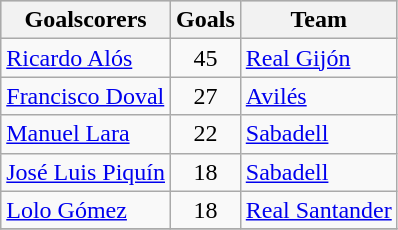<table class="wikitable sortable" class="wikitable">
<tr style="background:#ccc; text-align:center;">
<th>Goalscorers</th>
<th>Goals</th>
<th>Team</th>
</tr>
<tr>
<td> <a href='#'>Ricardo Alós</a></td>
<td style="text-align:center;">45</td>
<td><a href='#'>Real Gijón</a></td>
</tr>
<tr>
<td> <a href='#'>Francisco Doval</a></td>
<td style="text-align:center;">27</td>
<td><a href='#'>Avilés</a></td>
</tr>
<tr>
<td> <a href='#'>Manuel Lara</a></td>
<td style="text-align:center;">22</td>
<td><a href='#'>Sabadell</a></td>
</tr>
<tr>
<td> <a href='#'>José Luis Piquín</a></td>
<td style="text-align:center;">18</td>
<td><a href='#'>Sabadell</a></td>
</tr>
<tr>
<td> <a href='#'>Lolo Gómez</a></td>
<td style="text-align:center;">18</td>
<td><a href='#'>Real Santander</a></td>
</tr>
<tr>
</tr>
</table>
